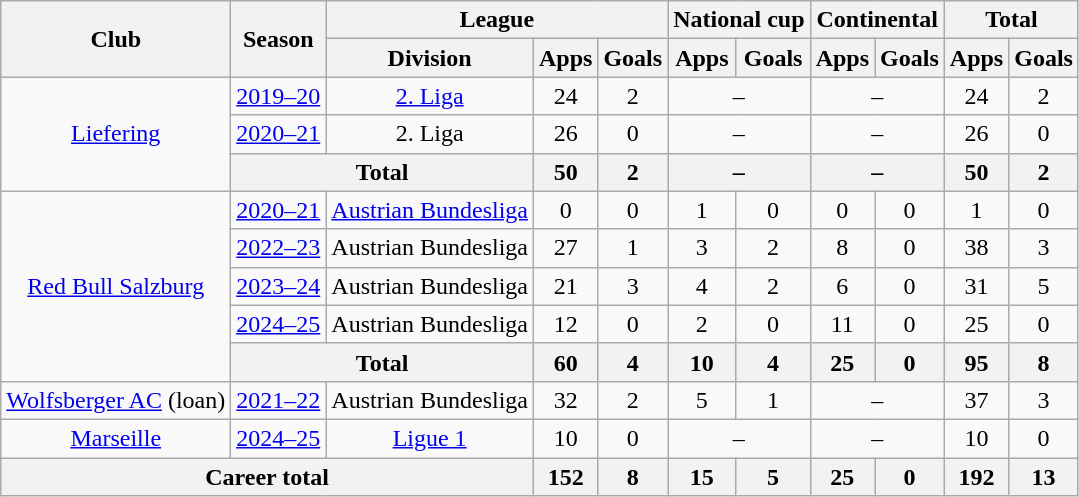<table class="wikitable" style="text-align:center">
<tr>
<th rowspan=2>Club</th>
<th rowspan=2>Season</th>
<th colspan=3>League</th>
<th colspan=2>National cup</th>
<th colspan=2>Continental</th>
<th colspan=2>Total</th>
</tr>
<tr>
<th>Division</th>
<th>Apps</th>
<th>Goals</th>
<th>Apps</th>
<th>Goals</th>
<th>Apps</th>
<th>Goals</th>
<th>Apps</th>
<th>Goals</th>
</tr>
<tr>
<td rowspan=3><a href='#'>Liefering</a></td>
<td><a href='#'>2019–20</a></td>
<td><a href='#'>2. Liga</a></td>
<td>24</td>
<td>2</td>
<td colspan=2>–</td>
<td colspan=2>–</td>
<td>24</td>
<td>2</td>
</tr>
<tr>
<td><a href='#'>2020–21</a></td>
<td>2. Liga</td>
<td>26</td>
<td>0</td>
<td colspan=2>–</td>
<td colspan=2>–</td>
<td>26</td>
<td>0</td>
</tr>
<tr>
<th colspan=2>Total</th>
<th>50</th>
<th>2</th>
<th colspan=2>–</th>
<th colspan=2>–</th>
<th>50</th>
<th>2</th>
</tr>
<tr>
<td rowspan=5><a href='#'>Red Bull Salzburg</a></td>
<td><a href='#'>2020–21</a></td>
<td><a href='#'>Austrian Bundesliga</a></td>
<td>0</td>
<td>0</td>
<td>1</td>
<td>0</td>
<td>0</td>
<td>0</td>
<td>1</td>
<td>0</td>
</tr>
<tr>
<td><a href='#'>2022–23</a></td>
<td>Austrian Bundesliga</td>
<td>27</td>
<td>1</td>
<td>3</td>
<td>2</td>
<td>8</td>
<td>0</td>
<td>38</td>
<td>3</td>
</tr>
<tr>
<td><a href='#'>2023–24</a></td>
<td>Austrian Bundesliga</td>
<td>21</td>
<td>3</td>
<td>4</td>
<td>2</td>
<td>6</td>
<td>0</td>
<td>31</td>
<td>5</td>
</tr>
<tr>
<td><a href='#'>2024–25</a></td>
<td>Austrian Bundesliga</td>
<td>12</td>
<td>0</td>
<td>2</td>
<td>0</td>
<td>11</td>
<td>0</td>
<td>25</td>
<td>0</td>
</tr>
<tr>
<th colspan=2>Total</th>
<th>60</th>
<th>4</th>
<th>10</th>
<th>4</th>
<th>25</th>
<th>0</th>
<th>95</th>
<th>8</th>
</tr>
<tr>
<td><a href='#'>Wolfsberger AC</a> (loan)</td>
<td><a href='#'>2021–22</a></td>
<td>Austrian Bundesliga</td>
<td>32</td>
<td>2</td>
<td>5</td>
<td>1</td>
<td colspan=2>–</td>
<td>37</td>
<td>3</td>
</tr>
<tr>
<td><a href='#'>Marseille</a></td>
<td><a href='#'>2024–25</a></td>
<td><a href='#'>Ligue 1</a></td>
<td>10</td>
<td>0</td>
<td colspan=2>–</td>
<td colspan=2>–</td>
<td>10</td>
<td>0</td>
</tr>
<tr>
<th colspan=3>Career total</th>
<th>152</th>
<th>8</th>
<th>15</th>
<th>5</th>
<th>25</th>
<th>0</th>
<th>192</th>
<th>13</th>
</tr>
</table>
